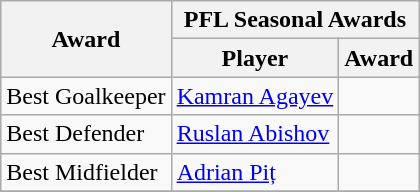<table class="wikitable">
<tr>
<th rowspan="2">Award</th>
<th colspan="2">PFL Seasonal Awards</th>
</tr>
<tr>
<th>Player</th>
<th>Award</th>
</tr>
<tr>
<td>Best Goalkeeper</td>
<td> <a href='#'>Kamran Agayev</a></td>
<td></td>
</tr>
<tr>
<td>Best Defender</td>
<td> <a href='#'>Ruslan Abishov</a></td>
<td></td>
</tr>
<tr>
<td>Best Midfielder</td>
<td> <a href='#'>Adrian Piț</a></td>
<td></td>
</tr>
<tr>
</tr>
</table>
